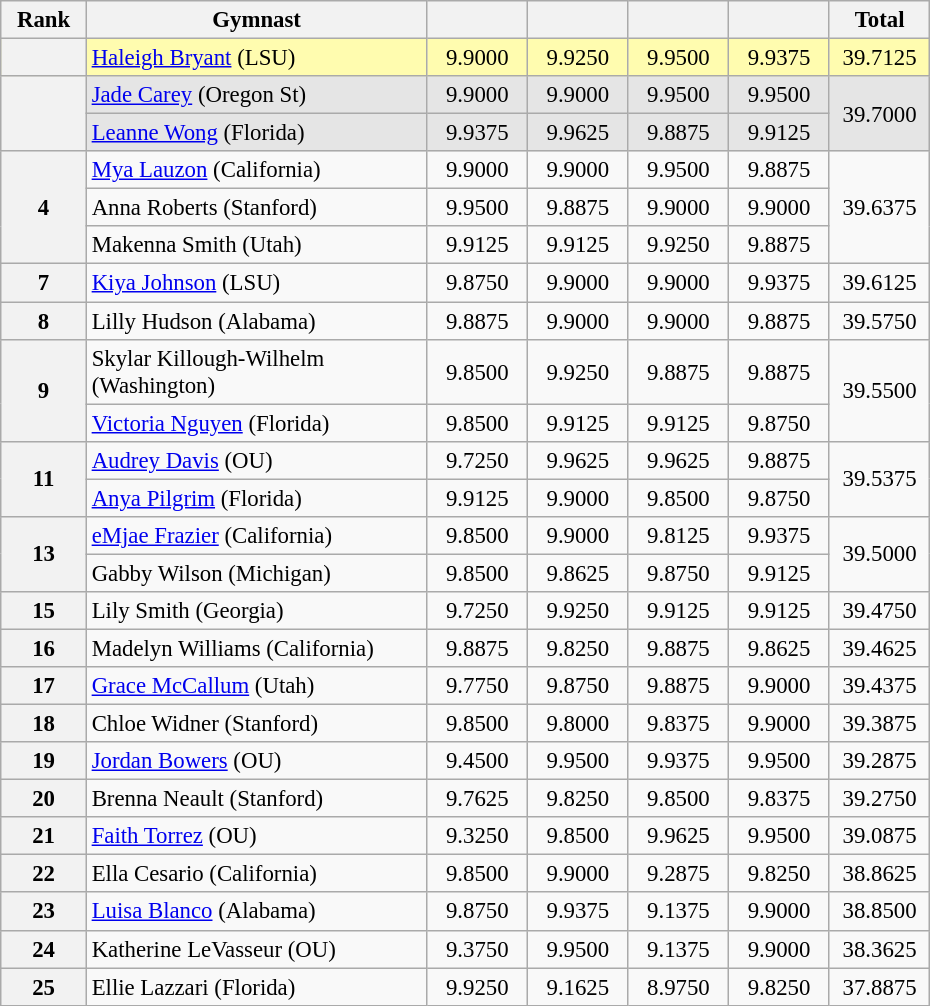<table class="wikitable sortable" style="text-align:center; font-size:95%">
<tr>
<th scope="col" style="width:50px;">Rank</th>
<th scope="col" style="width:220px;">Gymnast</th>
<th scope="col" style="width:60px;"></th>
<th scope="col" style="width:60px;"></th>
<th scope="col" style="width:60px;"></th>
<th scope="col" style="width:60px;"></th>
<th scope="col" style="width:60px;">Total</th>
</tr>
<tr style="background:#fffcaf;">
<th scope="row" style="text-align:center"></th>
<td style="text-align:left;"><a href='#'>Haleigh Bryant</a> (LSU)</td>
<td>9.9000</td>
<td>9.9250</td>
<td>9.9500</td>
<td>9.9375</td>
<td>39.7125</td>
</tr>
<tr style="background:#e5e5e5;">
<th rowspan="2" scope="row" style="text-align:center"></th>
<td style="text-align:left;"><a href='#'>Jade Carey</a> (Oregon St)</td>
<td>9.9000</td>
<td>9.9000</td>
<td>9.9500</td>
<td>9.9500</td>
<td rowspan="2">39.7000</td>
</tr>
<tr style="background:#e5e5e5;">
<td style="text-align:left;"><a href='#'>Leanne Wong</a> (Florida)</td>
<td>9.9375</td>
<td>9.9625</td>
<td>9.8875</td>
<td>9.9125</td>
</tr>
<tr>
<th rowspan="3">4</th>
<td style="text-align:left;"><a href='#'>Mya Lauzon</a> (California)</td>
<td>9.9000</td>
<td>9.9000</td>
<td>9.9500</td>
<td>9.8875</td>
<td rowspan="3">39.6375</td>
</tr>
<tr>
<td style="text-align:left;">Anna Roberts (Stanford)</td>
<td>9.9500</td>
<td>9.8875</td>
<td>9.9000</td>
<td>9.9000</td>
</tr>
<tr>
<td style="text-align:left;">Makenna Smith (Utah)</td>
<td>9.9125</td>
<td>9.9125</td>
<td>9.9250</td>
<td>9.8875</td>
</tr>
<tr>
<th>7</th>
<td style="text-align:left;"><a href='#'>Kiya Johnson</a> (LSU)</td>
<td>9.8750</td>
<td>9.9000</td>
<td>9.9000</td>
<td>9.9375</td>
<td>39.6125</td>
</tr>
<tr>
<th>8</th>
<td style="text-align:left;">Lilly Hudson (Alabama)</td>
<td>9.8875</td>
<td>9.9000</td>
<td>9.9000</td>
<td>9.8875</td>
<td>39.5750</td>
</tr>
<tr>
<th rowspan="2">9</th>
<td style="text-align:left;">Skylar Killough-Wilhelm (Washington)</td>
<td>9.8500</td>
<td>9.9250</td>
<td>9.8875</td>
<td>9.8875</td>
<td rowspan="2">39.5500</td>
</tr>
<tr>
<td style="text-align:left;"><a href='#'>Victoria Nguyen</a> (Florida)</td>
<td>9.8500</td>
<td>9.9125</td>
<td>9.9125</td>
<td>9.8750</td>
</tr>
<tr>
<th rowspan="2">11</th>
<td style="text-align:left;"><a href='#'>Audrey Davis</a> (OU)</td>
<td>9.7250</td>
<td>9.9625</td>
<td>9.9625</td>
<td>9.8875</td>
<td rowspan="2">39.5375</td>
</tr>
<tr>
<td style="text-align:left;"><a href='#'>Anya Pilgrim</a> (Florida)</td>
<td>9.9125</td>
<td>9.9000</td>
<td>9.8500</td>
<td>9.8750</td>
</tr>
<tr>
<th rowspan="2">13</th>
<td style="text-align:left;"><a href='#'>eMjae Frazier</a> (California)</td>
<td>9.8500</td>
<td>9.9000</td>
<td>9.8125</td>
<td>9.9375</td>
<td rowspan="2">39.5000</td>
</tr>
<tr>
<td style="text-align:left;">Gabby Wilson (Michigan)</td>
<td>9.8500</td>
<td>9.8625</td>
<td>9.8750</td>
<td>9.9125</td>
</tr>
<tr>
<th>15</th>
<td style="text-align:left;">Lily Smith (Georgia)</td>
<td>9.7250</td>
<td>9.9250</td>
<td>9.9125</td>
<td>9.9125</td>
<td>39.4750</td>
</tr>
<tr>
<th>16</th>
<td style="text-align:left;">Madelyn Williams (California)</td>
<td>9.8875</td>
<td>9.8250</td>
<td>9.8875</td>
<td>9.8625</td>
<td>39.4625</td>
</tr>
<tr>
<th>17</th>
<td style="text-align:left;"><a href='#'>Grace McCallum</a> (Utah)</td>
<td>9.7750</td>
<td>9.8750</td>
<td>9.8875</td>
<td>9.9000</td>
<td>39.4375</td>
</tr>
<tr>
<th>18</th>
<td style="text-align:left;">Chloe Widner (Stanford)</td>
<td>9.8500</td>
<td>9.8000</td>
<td>9.8375</td>
<td>9.9000</td>
<td>39.3875</td>
</tr>
<tr>
<th>19</th>
<td style="text-align:left;"><a href='#'>Jordan Bowers</a> (OU)</td>
<td>9.4500</td>
<td>9.9500</td>
<td>9.9375</td>
<td>9.9500</td>
<td>39.2875</td>
</tr>
<tr>
<th>20</th>
<td style="text-align:left;">Brenna Neault (Stanford)</td>
<td>9.7625</td>
<td>9.8250</td>
<td>9.8500</td>
<td>9.8375</td>
<td>39.2750</td>
</tr>
<tr>
<th>21</th>
<td style="text-align:left;"><a href='#'>Faith Torrez</a> (OU)</td>
<td>9.3250</td>
<td>9.8500</td>
<td>9.9625</td>
<td>9.9500</td>
<td>39.0875</td>
</tr>
<tr>
<th>22</th>
<td style="text-align:left;">Ella Cesario (California)</td>
<td>9.8500</td>
<td>9.9000</td>
<td>9.2875</td>
<td>9.8250</td>
<td>38.8625</td>
</tr>
<tr>
<th>23</th>
<td style="text-align:left;"><a href='#'>Luisa Blanco</a> (Alabama)</td>
<td>9.8750</td>
<td>9.9375</td>
<td>9.1375</td>
<td>9.9000</td>
<td>38.8500</td>
</tr>
<tr>
<th>24</th>
<td style="text-align:left;">Katherine LeVasseur (OU)</td>
<td>9.3750</td>
<td>9.9500</td>
<td>9.1375</td>
<td>9.9000</td>
<td>38.3625</td>
</tr>
<tr>
<th>25</th>
<td style="text-align:left;">Ellie Lazzari (Florida)</td>
<td>9.9250</td>
<td>9.1625</td>
<td>8.9750</td>
<td>9.8250</td>
<td>37.8875</td>
</tr>
</table>
